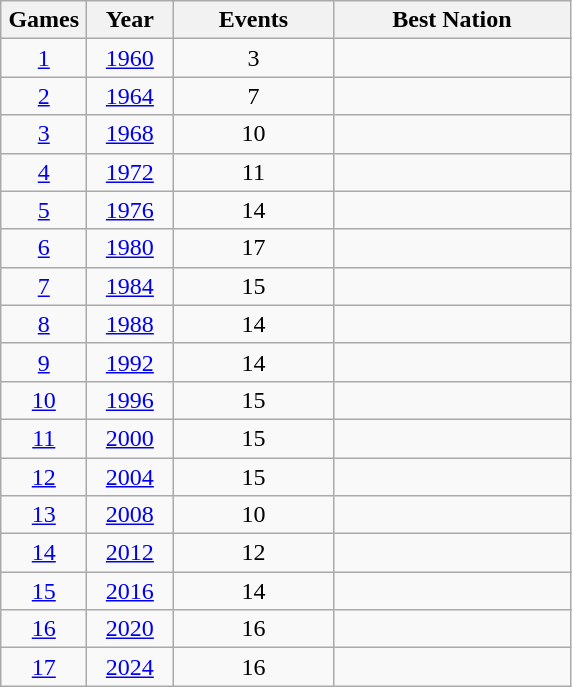<table class=wikitable>
<tr>
<th width=50>Games</th>
<th width=50>Year</th>
<th width=100>Events</th>
<th width=150>Best Nation</th>
</tr>
<tr>
<td align=center><a href='#'>1</a></td>
<td align=center><a href='#'>1960</a></td>
<td align=center>3</td>
<td></td>
</tr>
<tr>
<td align=center><a href='#'>2</a></td>
<td align=center><a href='#'>1964</a></td>
<td align=center>7</td>
<td></td>
</tr>
<tr>
<td align=center><a href='#'>3</a></td>
<td align=center><a href='#'>1968</a></td>
<td align=center>10</td>
<td></td>
</tr>
<tr>
<td align=center><a href='#'>4</a></td>
<td align=center><a href='#'>1972</a></td>
<td align=center>11</td>
<td></td>
</tr>
<tr>
<td align=center><a href='#'>5</a></td>
<td align=center><a href='#'>1976</a></td>
<td align=center>14</td>
<td></td>
</tr>
<tr>
<td align=center><a href='#'>6</a></td>
<td align=center><a href='#'>1980</a></td>
<td align=center>17</td>
<td></td>
</tr>
<tr>
<td align=center><a href='#'>7</a></td>
<td align=center><a href='#'>1984</a></td>
<td align=center>15</td>
<td></td>
</tr>
<tr>
<td align=center><a href='#'>8</a></td>
<td align=center><a href='#'>1988</a></td>
<td align=center>14</td>
<td></td>
</tr>
<tr>
<td align=center><a href='#'>9</a></td>
<td align=center><a href='#'>1992</a></td>
<td align=center>14</td>
<td></td>
</tr>
<tr>
<td align=center><a href='#'>10</a></td>
<td align=center><a href='#'>1996</a></td>
<td align=center>15</td>
<td></td>
</tr>
<tr>
<td align=center><a href='#'>11</a></td>
<td align=center><a href='#'>2000</a></td>
<td align=center>15</td>
<td></td>
</tr>
<tr>
<td align=center><a href='#'>12</a></td>
<td align=center><a href='#'>2004</a></td>
<td align=center>15</td>
<td></td>
</tr>
<tr>
<td align=center><a href='#'>13</a></td>
<td align=center><a href='#'>2008</a></td>
<td align=center>10</td>
<td></td>
</tr>
<tr>
<td align=center><a href='#'>14</a></td>
<td align=center><a href='#'>2012</a></td>
<td align=center>12</td>
<td></td>
</tr>
<tr>
<td align=center><a href='#'>15</a></td>
<td align=center><a href='#'>2016</a></td>
<td align=center>14</td>
<td></td>
</tr>
<tr>
<td align=center><a href='#'>16</a></td>
<td align=center><a href='#'>2020</a></td>
<td align=center>16</td>
<td></td>
</tr>
<tr>
<td align=center><a href='#'>17</a></td>
<td align=center><a href='#'>2024</a></td>
<td align=center>16</td>
<td></td>
</tr>
</table>
